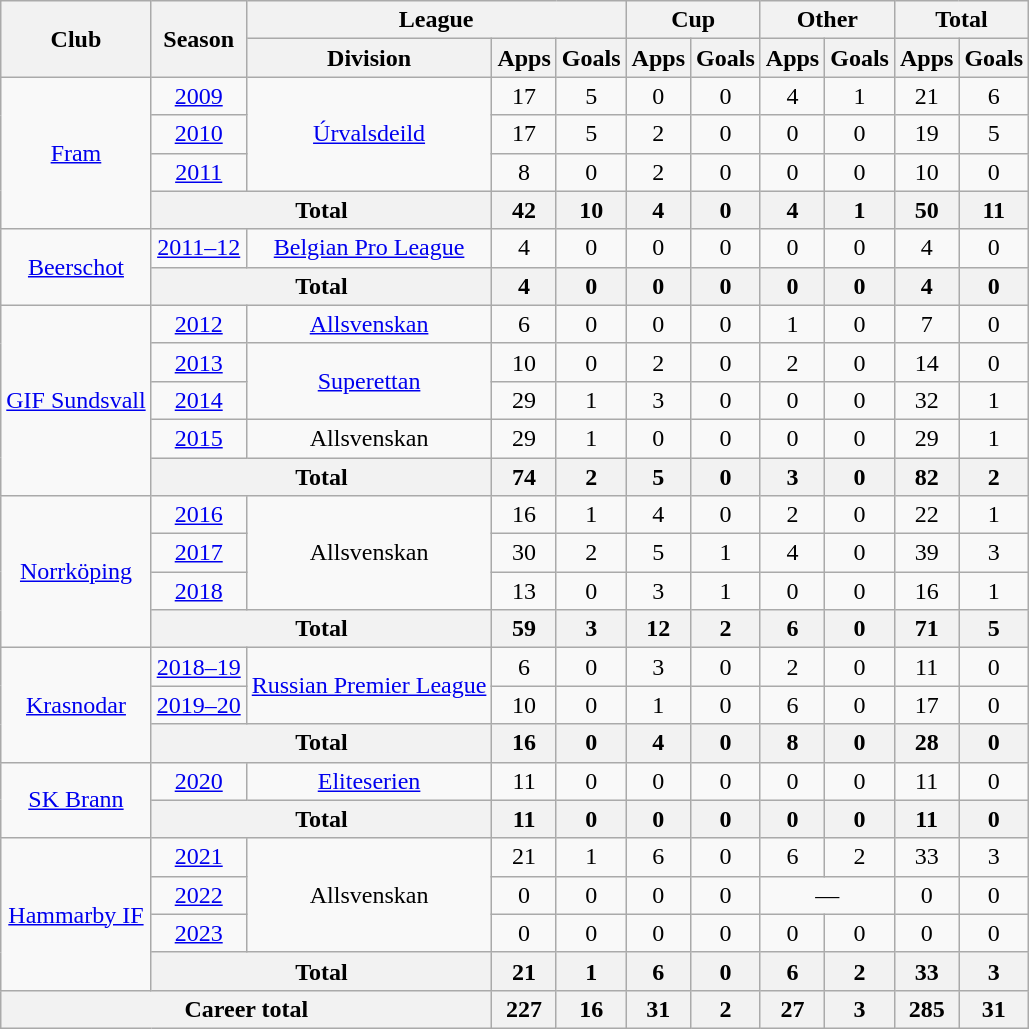<table class="wikitable" style="text-align: center">
<tr>
<th rowspan="2">Club</th>
<th rowspan="2">Season</th>
<th colspan="3">League</th>
<th colspan="2">Cup</th>
<th colspan="2">Other</th>
<th colspan="2">Total</th>
</tr>
<tr>
<th>Division</th>
<th>Apps</th>
<th>Goals</th>
<th>Apps</th>
<th>Goals</th>
<th>Apps</th>
<th>Goals</th>
<th>Apps</th>
<th>Goals</th>
</tr>
<tr>
<td rowspan="4"><a href='#'>Fram</a></td>
<td><a href='#'>2009</a></td>
<td rowspan="3"><a href='#'>Úrvalsdeild</a></td>
<td>17</td>
<td>5</td>
<td>0</td>
<td>0</td>
<td>4</td>
<td>1</td>
<td>21</td>
<td>6</td>
</tr>
<tr>
<td><a href='#'>2010</a></td>
<td>17</td>
<td>5</td>
<td>2</td>
<td>0</td>
<td>0</td>
<td>0</td>
<td>19</td>
<td>5</td>
</tr>
<tr>
<td><a href='#'>2011</a></td>
<td>8</td>
<td>0</td>
<td>2</td>
<td>0</td>
<td>0</td>
<td>0</td>
<td>10</td>
<td>0</td>
</tr>
<tr>
<th colspan="2">Total</th>
<th>42</th>
<th>10</th>
<th>4</th>
<th>0</th>
<th>4</th>
<th>1</th>
<th>50</th>
<th>11</th>
</tr>
<tr>
<td rowspan="2"><a href='#'>Beerschot</a></td>
<td><a href='#'>2011–12</a></td>
<td><a href='#'>Belgian Pro League</a></td>
<td>4</td>
<td>0</td>
<td>0</td>
<td>0</td>
<td>0</td>
<td>0</td>
<td>4</td>
<td>0</td>
</tr>
<tr>
<th colspan="2">Total</th>
<th>4</th>
<th>0</th>
<th>0</th>
<th>0</th>
<th>0</th>
<th>0</th>
<th>4</th>
<th>0</th>
</tr>
<tr>
<td rowspan="5"><a href='#'>GIF Sundsvall</a></td>
<td><a href='#'>2012</a></td>
<td><a href='#'>Allsvenskan</a></td>
<td>6</td>
<td>0</td>
<td>0</td>
<td>0</td>
<td>1</td>
<td>0</td>
<td>7</td>
<td>0</td>
</tr>
<tr>
<td><a href='#'>2013</a></td>
<td rowspan="2"><a href='#'>Superettan</a></td>
<td>10</td>
<td>0</td>
<td>2</td>
<td>0</td>
<td>2</td>
<td>0</td>
<td>14</td>
<td>0</td>
</tr>
<tr>
<td><a href='#'>2014</a></td>
<td>29</td>
<td>1</td>
<td>3</td>
<td>0</td>
<td>0</td>
<td>0</td>
<td>32</td>
<td>1</td>
</tr>
<tr>
<td><a href='#'>2015</a></td>
<td>Allsvenskan</td>
<td>29</td>
<td>1</td>
<td>0</td>
<td>0</td>
<td>0</td>
<td>0</td>
<td>29</td>
<td>1</td>
</tr>
<tr>
<th colspan="2">Total</th>
<th>74</th>
<th>2</th>
<th>5</th>
<th>0</th>
<th>3</th>
<th>0</th>
<th>82</th>
<th>2</th>
</tr>
<tr>
<td rowspan="4"><a href='#'>Norrköping</a></td>
<td><a href='#'>2016</a></td>
<td rowspan="3">Allsvenskan</td>
<td>16</td>
<td>1</td>
<td>4</td>
<td>0</td>
<td>2</td>
<td>0</td>
<td>22</td>
<td>1</td>
</tr>
<tr>
<td><a href='#'>2017</a></td>
<td>30</td>
<td>2</td>
<td>5</td>
<td>1</td>
<td>4</td>
<td>0</td>
<td>39</td>
<td>3</td>
</tr>
<tr>
<td><a href='#'>2018</a></td>
<td>13</td>
<td>0</td>
<td>3</td>
<td>1</td>
<td>0</td>
<td>0</td>
<td>16</td>
<td>1</td>
</tr>
<tr>
<th colspan="2">Total</th>
<th>59</th>
<th>3</th>
<th>12</th>
<th>2</th>
<th>6</th>
<th>0</th>
<th>71</th>
<th>5</th>
</tr>
<tr>
<td rowspan="3"><a href='#'>Krasnodar</a></td>
<td><a href='#'>2018–19</a></td>
<td rowspan="2"><a href='#'>Russian Premier League</a></td>
<td>6</td>
<td>0</td>
<td>3</td>
<td>0</td>
<td>2</td>
<td>0</td>
<td>11</td>
<td>0</td>
</tr>
<tr>
<td><a href='#'>2019–20</a></td>
<td>10</td>
<td>0</td>
<td>1</td>
<td>0</td>
<td>6</td>
<td>0</td>
<td>17</td>
<td>0</td>
</tr>
<tr>
<th colspan="2">Total</th>
<th>16</th>
<th>0</th>
<th>4</th>
<th>0</th>
<th>8</th>
<th>0</th>
<th>28</th>
<th>0</th>
</tr>
<tr>
<td rowspan="2"><a href='#'>SK Brann</a></td>
<td><a href='#'>2020</a></td>
<td><a href='#'>Eliteserien</a></td>
<td>11</td>
<td>0</td>
<td>0</td>
<td>0</td>
<td>0</td>
<td>0</td>
<td>11</td>
<td>0</td>
</tr>
<tr>
<th colspan="2">Total</th>
<th>11</th>
<th>0</th>
<th>0</th>
<th>0</th>
<th>0</th>
<th>0</th>
<th>11</th>
<th>0</th>
</tr>
<tr>
<td rowspan="4"><a href='#'>Hammarby IF</a></td>
<td><a href='#'>2021</a></td>
<td rowspan="3">Allsvenskan</td>
<td>21</td>
<td>1</td>
<td>6</td>
<td>0</td>
<td>6</td>
<td>2</td>
<td>33</td>
<td>3</td>
</tr>
<tr>
<td><a href='#'>2022</a></td>
<td>0</td>
<td>0</td>
<td>0</td>
<td>0</td>
<td colspan="2">—</td>
<td>0</td>
<td>0</td>
</tr>
<tr>
<td><a href='#'>2023</a></td>
<td>0</td>
<td>0</td>
<td>0</td>
<td>0</td>
<td>0</td>
<td>0</td>
<td>0</td>
<td>0</td>
</tr>
<tr>
<th colspan="2">Total</th>
<th>21</th>
<th>1</th>
<th>6</th>
<th>0</th>
<th>6</th>
<th>2</th>
<th>33</th>
<th>3</th>
</tr>
<tr>
<th colspan="3">Career total</th>
<th>227</th>
<th>16</th>
<th>31</th>
<th>2</th>
<th>27</th>
<th>3</th>
<th>285</th>
<th>31</th>
</tr>
</table>
